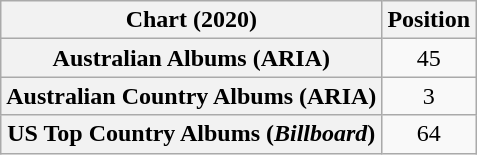<table class="wikitable sortable plainrowheaders" style="text-align:center">
<tr>
<th scope="col">Chart (2020)</th>
<th scope="col">Position</th>
</tr>
<tr>
<th scope="row">Australian Albums (ARIA)</th>
<td>45</td>
</tr>
<tr>
<th scope="row">Australian Country Albums (ARIA)</th>
<td>3</td>
</tr>
<tr>
<th scope="row">US Top Country Albums (<em>Billboard</em>)</th>
<td>64</td>
</tr>
</table>
